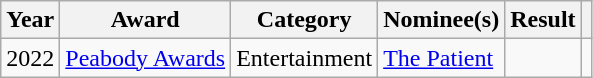<table class="wikitable plainrowheaders sortable">
<tr>
<th scope="col">Year</th>
<th scope="col">Award</th>
<th scope="col">Category</th>
<th scope="col">Nominee(s)</th>
<th scope="col">Result</th>
<th scope="col" class="unsortable"></th>
</tr>
<tr>
<td>2022</td>
<td><a href='#'>Peabody Awards</a></td>
<td>Entertainment</td>
<td><a href='#'>The Patient</a></td>
<td></td>
<td></td>
</tr>
</table>
